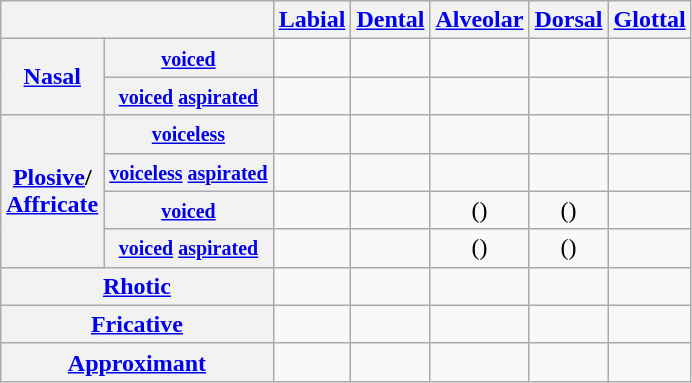<table class="wikitable" style="text-align: center;">
<tr>
<th colspan="2"></th>
<th><a href='#'>Labial</a></th>
<th><a href='#'>Dental</a></th>
<th><a href='#'>Alveolar</a></th>
<th><a href='#'>Dorsal</a></th>
<th><a href='#'>Glottal</a></th>
</tr>
<tr>
<th rowspan="2"><a href='#'>Nasal</a></th>
<th><small><a href='#'>voiced</a></small></th>
<td></td>
<td></td>
<td></td>
<td></td>
<td></td>
</tr>
<tr>
<th><small><a href='#'>voiced</a> <a href='#'>aspirated</a></small></th>
<td></td>
<td></td>
<td></td>
<td></td>
<td></td>
</tr>
<tr>
<th rowspan="4"><a href='#'>Plosive</a>/<br><a href='#'>Affricate</a></th>
<th><small><a href='#'>voiceless</a></small></th>
<td></td>
<td></td>
<td></td>
<td></td>
<td></td>
</tr>
<tr>
<th><small><a href='#'>voiceless</a> <a href='#'>aspirated</a></small></th>
<td></td>
<td></td>
<td></td>
<td></td>
<td></td>
</tr>
<tr>
<th><small><a href='#'>voiced</a></small></th>
<td></td>
<td></td>
<td>()</td>
<td>()</td>
<td></td>
</tr>
<tr>
<th><small><a href='#'>voiced</a> <a href='#'>aspirated</a></small></th>
<td></td>
<td></td>
<td>()</td>
<td>()</td>
<td></td>
</tr>
<tr>
<th colspan="2"><a href='#'>Rhotic</a></th>
<td></td>
<td> </td>
<td></td>
<td></td>
<td></td>
</tr>
<tr>
<th colspan="2"><a href='#'>Fricative</a></th>
<td></td>
<td></td>
<td></td>
<td></td>
<td></td>
</tr>
<tr>
<th colspan="2"><a href='#'>Approximant</a></th>
<td></td>
<td> </td>
<td></td>
<td></td>
<td></td>
</tr>
</table>
